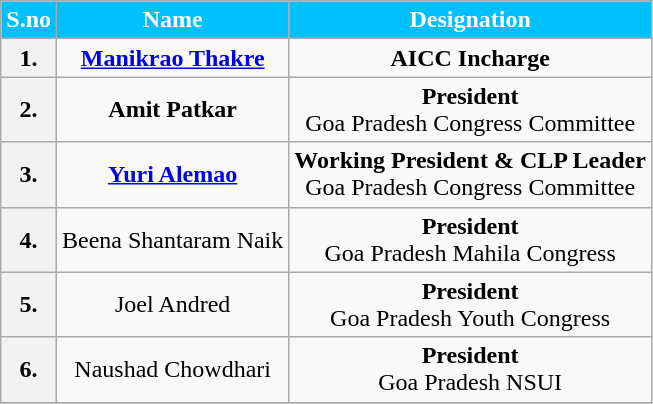<table class="wikitable sortable" style="text-align:center;">
<tr>
<th Style="background-color:#00BFFF; color:white">S.no</th>
<th Style="background-color:#00BFFF; color:white">Name</th>
<th Style="background-color:#00BFFF; color:white">Designation</th>
</tr>
<tr>
<th>1.</th>
<td><strong><a href='#'>Manikrao Thakre</a></strong></td>
<td><strong>AICC Incharge</strong></td>
</tr>
<tr>
<th>2.</th>
<td><strong>Amit Patkar</strong></td>
<td><strong>President</strong><br>Goa Pradesh Congress Committee</td>
</tr>
<tr>
<th>3.</th>
<td><strong><a href='#'>Yuri Alemao</a></strong></td>
<td><strong>Working President & CLP Leader</strong><br>Goa Pradesh Congress Committee</td>
</tr>
<tr>
<th>4.</th>
<td>Beena Shantaram Naik</td>
<td><strong>President</strong><br>Goa Pradesh Mahila Congress</td>
</tr>
<tr>
<th>5.</th>
<td>Joel Andred</td>
<td><strong>President</strong><br>Goa Pradesh Youth Congress</td>
</tr>
<tr>
<th>6.</th>
<td>Naushad Chowdhari</td>
<td><strong>President</strong><br>Goa Pradesh NSUI</td>
</tr>
<tr>
</tr>
</table>
